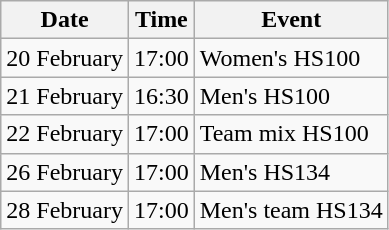<table class="wikitable">
<tr>
<th>Date</th>
<th>Time</th>
<th>Event</th>
</tr>
<tr>
<td>20 February</td>
<td>17:00</td>
<td>Women's HS100</td>
</tr>
<tr>
<td>21 February</td>
<td>16:30</td>
<td>Men's HS100</td>
</tr>
<tr>
<td>22 February</td>
<td>17:00</td>
<td>Team mix HS100</td>
</tr>
<tr>
<td>26 February</td>
<td>17:00</td>
<td>Men's HS134</td>
</tr>
<tr>
<td>28 February</td>
<td>17:00</td>
<td>Men's team HS134</td>
</tr>
</table>
